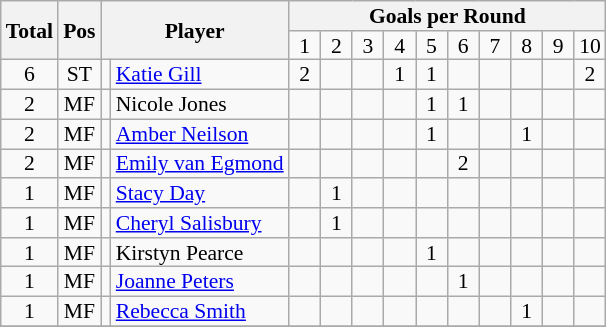<table class="wikitable" style="text-align:center; line-height: 90%; font-size:90%;">
<tr>
<th rowspan="2">Total</th>
<th rowspan="2">Pos</th>
<th rowspan="2" colspan="2">Player</th>
<th colspan="21">Goals per Round</th>
</tr>
<tr>
<td> 1 </td>
<td> 2 </td>
<td> 3 </td>
<td> 4 </td>
<td> 5 </td>
<td> 6 </td>
<td> 7 </td>
<td> 8 </td>
<td> 9 </td>
<td>10</td>
</tr>
<tr>
<td>6</td>
<td>ST</td>
<td></td>
<td style="text-align:left;"><a href='#'>Katie Gill</a></td>
<td>2</td>
<td></td>
<td></td>
<td>1</td>
<td>1</td>
<td></td>
<td></td>
<td></td>
<td></td>
<td>2</td>
</tr>
<tr>
<td>2</td>
<td>MF</td>
<td></td>
<td style="text-align:left;">Nicole Jones</td>
<td></td>
<td></td>
<td></td>
<td></td>
<td>1</td>
<td>1</td>
<td></td>
<td></td>
<td></td>
<td></td>
</tr>
<tr>
<td>2</td>
<td>MF</td>
<td></td>
<td style="text-align:left;"><a href='#'>Amber Neilson</a></td>
<td></td>
<td></td>
<td></td>
<td></td>
<td>1</td>
<td></td>
<td></td>
<td>1</td>
<td></td>
<td></td>
</tr>
<tr>
<td>2</td>
<td>MF</td>
<td></td>
<td style="text-align:left;"><a href='#'>Emily van Egmond</a></td>
<td></td>
<td></td>
<td></td>
<td></td>
<td></td>
<td>2</td>
<td></td>
<td></td>
<td></td>
<td></td>
</tr>
<tr>
<td>1</td>
<td>MF</td>
<td></td>
<td style="text-align:left;"><a href='#'>Stacy Day</a></td>
<td></td>
<td>1</td>
<td></td>
<td></td>
<td></td>
<td></td>
<td></td>
<td></td>
<td></td>
<td></td>
</tr>
<tr>
<td>1</td>
<td>MF</td>
<td></td>
<td style="text-align:left;"><a href='#'>Cheryl Salisbury</a></td>
<td></td>
<td>1</td>
<td></td>
<td></td>
<td></td>
<td></td>
<td></td>
<td></td>
<td></td>
<td></td>
</tr>
<tr>
<td>1</td>
<td>MF</td>
<td></td>
<td style="text-align:left;">Kirstyn Pearce</td>
<td></td>
<td></td>
<td></td>
<td></td>
<td>1</td>
<td></td>
<td></td>
<td></td>
<td></td>
<td></td>
</tr>
<tr>
<td>1</td>
<td>MF</td>
<td></td>
<td style="text-align:left;"><a href='#'>Joanne Peters</a></td>
<td></td>
<td></td>
<td></td>
<td></td>
<td></td>
<td>1</td>
<td></td>
<td></td>
<td></td>
<td></td>
</tr>
<tr>
<td>1</td>
<td>MF</td>
<td></td>
<td style="text-align:left;"><a href='#'>Rebecca Smith</a></td>
<td></td>
<td></td>
<td></td>
<td></td>
<td></td>
<td></td>
<td></td>
<td>1</td>
<td></td>
<td></td>
</tr>
<tr>
</tr>
</table>
